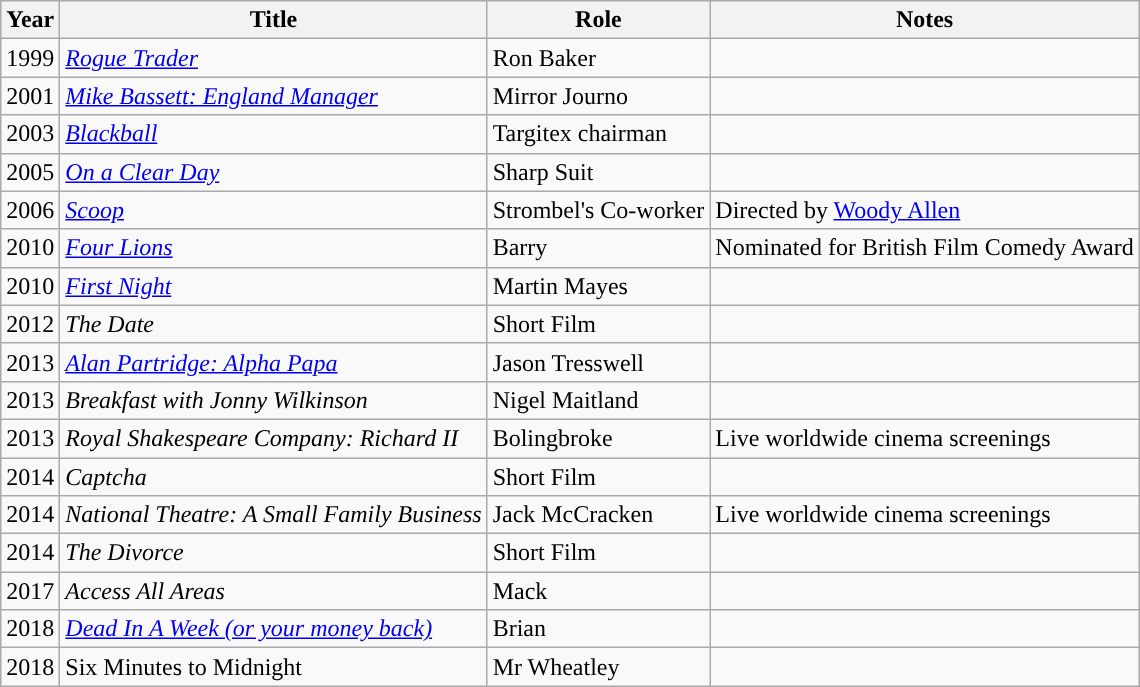<table class="wikitable sortable">
<tr>
<th>Year</th>
<th>Title</th>
<th>Role</th>
<th>Notes</th>
</tr>
<tr>
<td>1999</td>
<td><em><a href='#'>Rogue Trader</a></em></td>
<td>Ron Baker</td>
<td></td>
</tr>
<tr>
<td>2001</td>
<td><em><a href='#'>Mike Bassett: England Manager</a></em></td>
<td>Mirror Journo</td>
<td></td>
</tr>
<tr>
<td>2003</td>
<td><em><a href='#'>Blackball</a></em></td>
<td>Targitex chairman</td>
<td></td>
</tr>
<tr>
<td>2005</td>
<td><em><a href='#'>On a Clear Day</a></em></td>
<td>Sharp Suit</td>
<td></td>
</tr>
<tr>
<td>2006</td>
<td><em><a href='#'>Scoop</a></em></td>
<td>Strombel's Co-worker</td>
<td>Directed by <a href='#'>Woody Allen</a></td>
</tr>
<tr>
<td>2010</td>
<td><em><a href='#'>Four Lions</a></em></td>
<td>Barry</td>
<td>Nominated for British Film Comedy Award</td>
</tr>
<tr>
<td>2010</td>
<td><em><a href='#'>First Night</a></em></td>
<td>Martin Mayes</td>
<td></td>
</tr>
<tr>
<td>2012</td>
<td><em>The Date</em></td>
<td>Short Film</td>
<td></td>
</tr>
<tr>
<td>2013</td>
<td><em><a href='#'>Alan Partridge: Alpha Papa</a></em></td>
<td>Jason Tresswell</td>
<td></td>
</tr>
<tr>
<td>2013</td>
<td><em>Breakfast with Jonny Wilkinson</em></td>
<td>Nigel Maitland</td>
<td></td>
</tr>
<tr>
<td>2013</td>
<td><em>Royal Shakespeare Company: Richard II</em></td>
<td>Bolingbroke</td>
<td>Live worldwide cinema screenings</td>
</tr>
<tr>
<td>2014</td>
<td><em>Captcha</em></td>
<td>Short Film</td>
<td></td>
</tr>
<tr>
<td>2014</td>
<td><em>National Theatre: A Small Family Business</em></td>
<td>Jack McCracken</td>
<td>Live worldwide cinema screenings</td>
</tr>
<tr>
<td>2014</td>
<td><em>The Divorce</em></td>
<td>Short Film</td>
<td></td>
</tr>
<tr>
<td>2017</td>
<td><em>Access All Areas</em></td>
<td>Mack</td>
<td></td>
</tr>
<tr>
<td>2018</td>
<td><em><a href='#'>Dead In A Week (or your money back)</a></em></td>
<td>Brian</td>
<td></td>
</tr>
<tr>
<td>2018</td>
<td>Six Minutes to Midnight</td>
<td>Mr Wheatley</td>
<td></td>
</tr>
</table>
